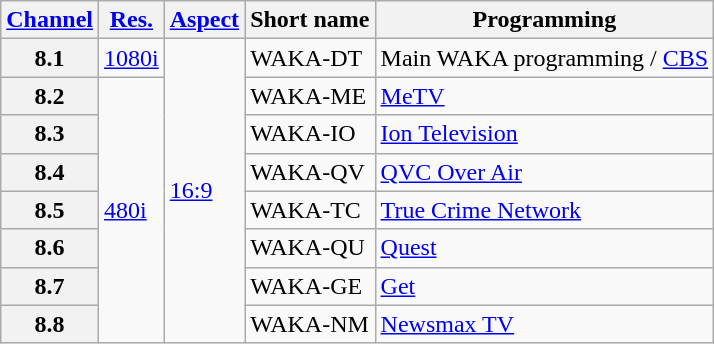<table class="wikitable">
<tr>
<th scope = "col"><a href='#'>Channel</a></th>
<th scope = "col"><a href='#'>Res.</a></th>
<th scope = "col"><a href='#'>Aspect</a></th>
<th scope = "col">Short name</th>
<th scope = "col">Programming</th>
</tr>
<tr>
<th scope = "row">8.1</th>
<td><a href='#'>1080i</a></td>
<td rowspan=8><a href='#'>16:9</a></td>
<td>WAKA-DT</td>
<td>Main WAKA programming / <a href='#'>CBS</a></td>
</tr>
<tr>
<th scope = "row">8.2</th>
<td rowspan=7><a href='#'>480i</a></td>
<td>WAKA-ME</td>
<td><a href='#'>MeTV</a></td>
</tr>
<tr>
<th scope = "row">8.3</th>
<td>WAKA-IO</td>
<td><a href='#'>Ion Television</a></td>
</tr>
<tr>
<th scope = "row">8.4</th>
<td>WAKA-QV</td>
<td><a href='#'>QVC Over Air</a></td>
</tr>
<tr>
<th scope = "row">8.5</th>
<td>WAKA-TC</td>
<td><a href='#'>True Crime Network</a></td>
</tr>
<tr>
<th scope = "row">8.6</th>
<td>WAKA-QU</td>
<td><a href='#'>Quest</a></td>
</tr>
<tr>
<th scope = "row">8.7</th>
<td>WAKA-GE</td>
<td><a href='#'>Get</a></td>
</tr>
<tr>
<th scope = "row">8.8</th>
<td>WAKA-NM</td>
<td><a href='#'>Newsmax TV</a></td>
</tr>
</table>
